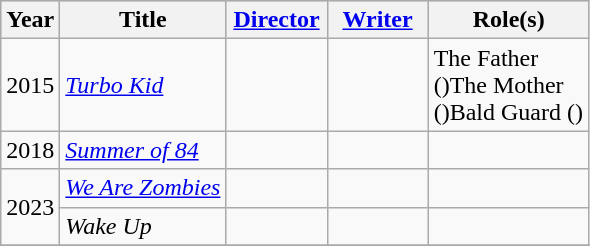<table class="wikitable sortable">
<tr style="background:#ccc; text-align:center;">
<th>Year</th>
<th>Title</th>
<th width="60"><a href='#'>Director</a></th>
<th width="60"><a href='#'>Writer</a></th>
<th width="100">Role(s)</th>
</tr>
<tr>
<td>2015</td>
<td><em><a href='#'>Turbo Kid</a></em></td>
<td></td>
<td></td>
<td>The Father ()The Mother ()Bald Guard ()</td>
</tr>
<tr>
<td>2018</td>
<td><em><a href='#'>Summer of 84</a></em></td>
<td></td>
<td></td>
<td></td>
</tr>
<tr>
<td rowspan=2>2023</td>
<td><em><a href='#'>We Are Zombies</a></em></td>
<td></td>
<td></td>
<td></td>
</tr>
<tr>
<td><em>Wake Up</em></td>
<td></td>
<td></td>
<td></td>
</tr>
<tr>
</tr>
</table>
